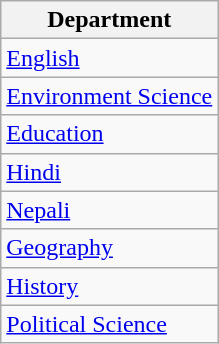<table class="wikitable sortable">
<tr>
<th>Department</th>
</tr>
<tr>
<td><a href='#'>English</a></td>
</tr>
<tr>
<td><a href='#'>Environment Science</a></td>
</tr>
<tr>
<td><a href='#'>Education</a></td>
</tr>
<tr>
<td><a href='#'>Hindi</a></td>
</tr>
<tr>
<td><a href='#'>Nepali</a></td>
</tr>
<tr>
<td><a href='#'>Geography</a></td>
</tr>
<tr>
<td><a href='#'>History</a></td>
</tr>
<tr>
<td><a href='#'>Political Science</a></td>
</tr>
</table>
